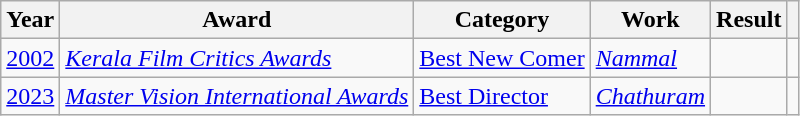<table class="wikitable sortable">
<tr>
<th>Year</th>
<th>Award</th>
<th>Category</th>
<th>Work</th>
<th>Result</th>
<th scope="col" class="unsortable"></th>
</tr>
<tr>
<td><a href='#'>2002</a></td>
<td><em><a href='#'>Kerala Film Critics Awards</a></em></td>
<td><a href='#'>Best New Comer</a></td>
<td><em><a href='#'>Nammal</a></em></td>
<td></td>
<td></td>
</tr>
<tr>
<td><a href='#'>2023</a></td>
<td><em><a href='#'>Master Vision International Awards</a></em></td>
<td><a href='#'>Best Director</a></td>
<td><em><a href='#'>Chathuram</a></em></td>
<td></td>
<td></td>
</tr>
</table>
